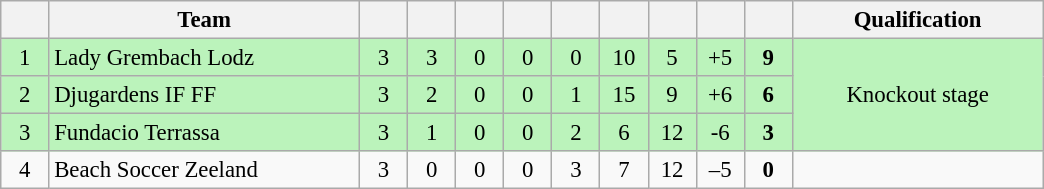<table class="wikitable" style="font-size: 95%">
<tr>
<th width="25"></th>
<th width="200">Team</th>
<th width="25"></th>
<th width="25"></th>
<th width="25"></th>
<th width="25"></th>
<th width="25"></th>
<th width="25"></th>
<th width="25"></th>
<th width="25"></th>
<th width="25"></th>
<th width="160">Qualification</th>
</tr>
<tr align=center bgcolor=#bbf3bb>
<td>1</td>
<td align=left> Lady Grembach Lodz</td>
<td>3</td>
<td>3</td>
<td>0</td>
<td>0</td>
<td>0</td>
<td>10</td>
<td>5</td>
<td>+5</td>
<td><strong>9</strong></td>
<td rowspan=3>Knockout stage</td>
</tr>
<tr align=center bgcolor=#bbf3bb>
<td>2</td>
<td align=left> Djugardens IF FF</td>
<td>3</td>
<td>2</td>
<td>0</td>
<td>0</td>
<td>1</td>
<td>15</td>
<td>9</td>
<td>+6</td>
<td><strong>6</strong></td>
</tr>
<tr align=center bgcolor=#bbf3bb>
<td>3</td>
<td align=left> Fundacio Terrassa</td>
<td>3</td>
<td>1</td>
<td>0</td>
<td>0</td>
<td>2</td>
<td>6</td>
<td>12</td>
<td>-6</td>
<td><strong>3</strong></td>
</tr>
<tr align=center>
<td>4</td>
<td align=left> Beach Soccer Zeeland</td>
<td>3</td>
<td>0</td>
<td>0</td>
<td>0</td>
<td>3</td>
<td>7</td>
<td>12</td>
<td>–5</td>
<td><strong>0</strong></td>
<td></td>
</tr>
</table>
